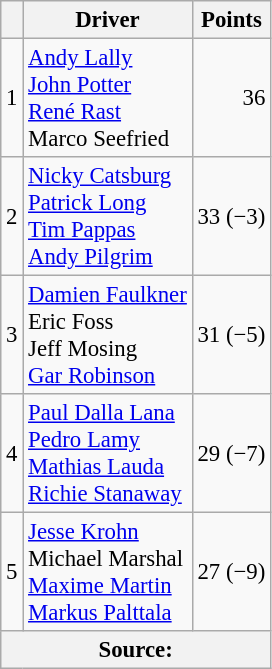<table class="wikitable" style="font-size: 95%;">
<tr>
<th scope="col"></th>
<th scope="col">Driver</th>
<th scope="col">Points</th>
</tr>
<tr>
<td align=center>1</td>
<td> <a href='#'>Andy Lally</a><br> <a href='#'>John Potter</a><br> <a href='#'>René Rast</a><br> Marco Seefried</td>
<td align=right>36</td>
</tr>
<tr>
<td align=center>2</td>
<td> <a href='#'>Nicky Catsburg</a><br> <a href='#'>Patrick Long</a><br> <a href='#'>Tim Pappas</a><br> <a href='#'>Andy Pilgrim</a></td>
<td align=right>33 (−3)</td>
</tr>
<tr>
<td align=center>3</td>
<td> <a href='#'>Damien Faulkner</a><br> Eric Foss<br> Jeff Mosing<br> <a href='#'>Gar Robinson</a></td>
<td align=right>31 (−5)</td>
</tr>
<tr>
<td align=center>4</td>
<td> <a href='#'>Paul Dalla Lana</a><br> <a href='#'>Pedro Lamy</a><br> <a href='#'>Mathias Lauda</a><br> <a href='#'>Richie Stanaway</a></td>
<td align=right>29 (−7)</td>
</tr>
<tr>
<td align=center>5</td>
<td> <a href='#'>Jesse Krohn</a><br> Michael Marshal<br> <a href='#'>Maxime Martin</a><br> <a href='#'>Markus Palttala</a></td>
<td align=right>27 (−9)</td>
</tr>
<tr>
<th colspan=4>Source:</th>
</tr>
</table>
